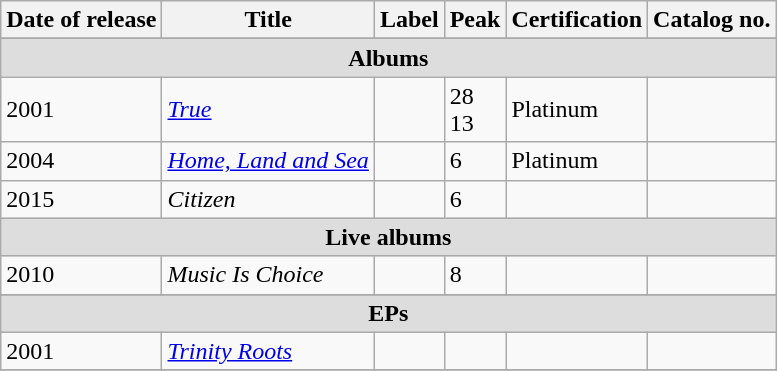<table class="wikitable" style="font-size: 100%;">
<tr>
<th>Date of release</th>
<th>Title</th>
<th>Label</th>
<th>Peak</th>
<th>Certification</th>
<th>Catalog no.</th>
</tr>
<tr>
</tr>
<tr bgcolor="#DDDDDD">
<td colspan=7 align=center><strong>Albums</strong></td>
</tr>
<tr>
<td>2001</td>
<td><em><a href='#'>True</a></em></td>
<td></td>
<td>28<br>13 </td>
<td>Platinum</td>
<td></td>
</tr>
<tr>
<td>2004</td>
<td><em><a href='#'>Home, Land and Sea</a></em></td>
<td></td>
<td>6</td>
<td>Platinum</td>
<td></td>
</tr>
<tr>
<td>2015</td>
<td><em>Citizen</em></td>
<td></td>
<td>6</td>
<td></td>
<td></td>
</tr>
<tr bgcolor="#DDDDDD">
<td colspan=7 align=center><strong>Live albums</strong></td>
</tr>
<tr>
<td>2010</td>
<td><em>Music Is Choice</em></td>
<td></td>
<td>8</td>
<td></td>
<td></td>
</tr>
<tr>
</tr>
<tr bgcolor="#DDDDDD">
<td colspan=7 align=center><strong>EPs</strong></td>
</tr>
<tr>
<td>2001</td>
<td><em><a href='#'>Trinity Roots</a></em></td>
<td></td>
<td></td>
<td></td>
<td></td>
</tr>
<tr>
</tr>
</table>
